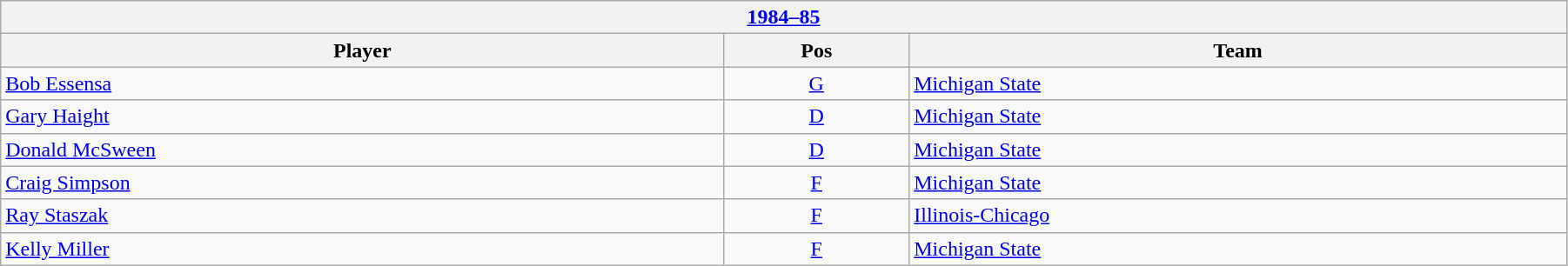<table class="wikitable" width=95%>
<tr>
<th colspan=3><a href='#'>1984–85</a></th>
</tr>
<tr>
<th>Player</th>
<th>Pos</th>
<th>Team</th>
</tr>
<tr>
<td><a href='#'>Bob Essensa</a></td>
<td style="text-align:center;"><a href='#'>G</a></td>
<td><a href='#'>Michigan State</a></td>
</tr>
<tr>
<td><a href='#'>Gary Haight</a></td>
<td style="text-align:center;"><a href='#'>D</a></td>
<td><a href='#'>Michigan State</a></td>
</tr>
<tr>
<td><a href='#'>Donald McSween</a></td>
<td style="text-align:center;"><a href='#'>D</a></td>
<td><a href='#'>Michigan State</a></td>
</tr>
<tr>
<td><a href='#'>Craig Simpson</a></td>
<td style="text-align:center;"><a href='#'>F</a></td>
<td><a href='#'>Michigan State</a></td>
</tr>
<tr>
<td><a href='#'>Ray Staszak</a></td>
<td style="text-align:center;"><a href='#'>F</a></td>
<td><a href='#'>Illinois-Chicago</a></td>
</tr>
<tr>
<td><a href='#'>Kelly Miller</a></td>
<td style="text-align:center;"><a href='#'>F</a></td>
<td><a href='#'>Michigan State</a></td>
</tr>
</table>
